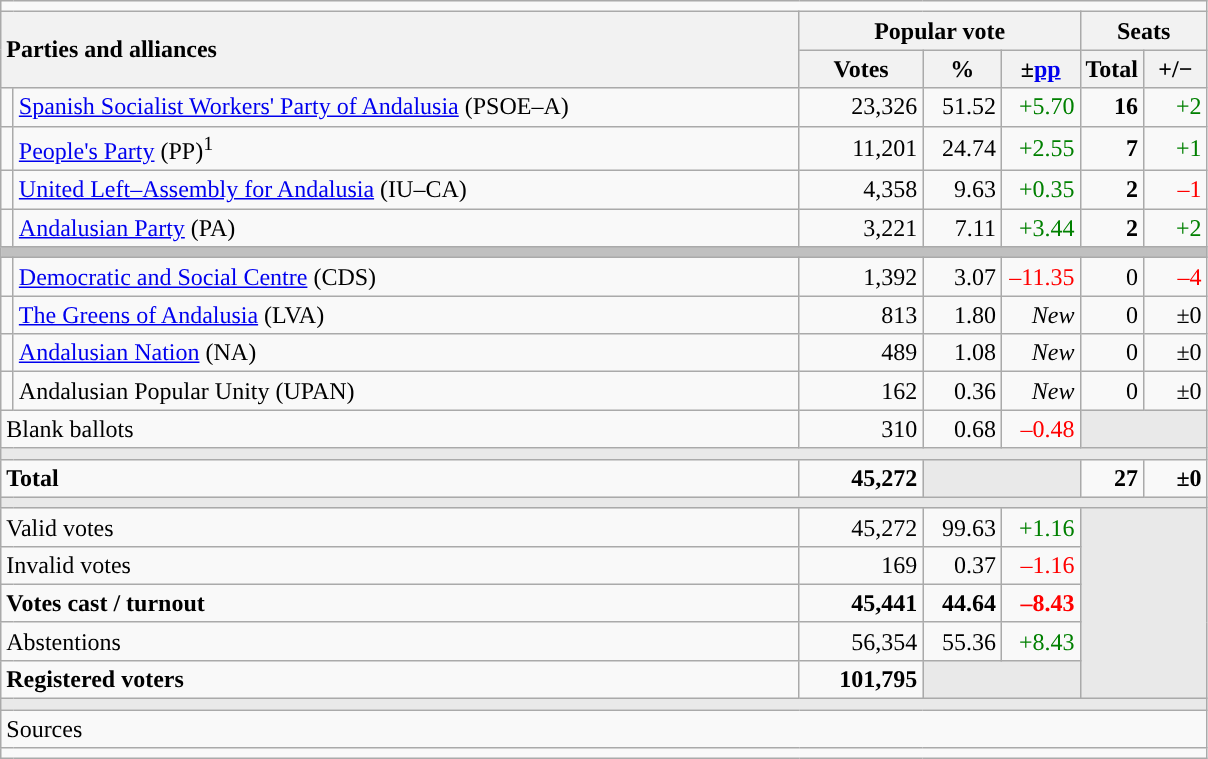<table class="wikitable" style="text-align:right;">
<tr>
<td colspan="7"></td>
</tr>
<tr>
<th style="text-align:left;" rowspan="2" colspan="2" width="525">Parties and alliances</th>
<th colspan="3">Popular vote</th>
<th colspan="2">Seats</th>
</tr>
<tr>
<th width="75">Votes</th>
<th width="45">%</th>
<th width="45">±<a href='#'>pp</a></th>
<th width="35">Total</th>
<th width="35">+/−</th>
</tr>
<tr>
<td width="1" style="color:inherit;background:"></td>
<td align="left"><a href='#'>Spanish Socialist Workers' Party of Andalusia</a> (PSOE–A)</td>
<td>23,326</td>
<td>51.52</td>
<td style="color:green;">+5.70</td>
<td><strong>16</strong></td>
<td style="color:green;">+2</td>
</tr>
<tr>
<td style="color:inherit;background:"></td>
<td align="left"><a href='#'>People's Party</a> (PP)<sup>1</sup></td>
<td>11,201</td>
<td>24.74</td>
<td style="color:green;">+2.55</td>
<td><strong>7</strong></td>
<td style="color:green;">+1</td>
</tr>
<tr>
<td style="color:inherit;background:"></td>
<td align="left"><a href='#'>United Left–Assembly for Andalusia</a> (IU–CA)</td>
<td>4,358</td>
<td>9.63</td>
<td style="color:green;">+0.35</td>
<td><strong>2</strong></td>
<td style="color:red;">–1</td>
</tr>
<tr>
<td style="color:inherit;background:"></td>
<td align="left"><a href='#'>Andalusian Party</a> (PA)</td>
<td>3,221</td>
<td>7.11</td>
<td style="color:green;">+3.44</td>
<td><strong>2</strong></td>
<td style="color:green;">+2</td>
</tr>
<tr>
<td colspan="7" bgcolor="#C0C0C0"></td>
</tr>
<tr>
<td style="color:inherit;background:"></td>
<td align="left"><a href='#'>Democratic and Social Centre</a> (CDS)</td>
<td>1,392</td>
<td>3.07</td>
<td style="color:red;">–11.35</td>
<td>0</td>
<td style="color:red;">–4</td>
</tr>
<tr>
<td style="color:inherit;background:"></td>
<td align="left"><a href='#'>The Greens of Andalusia</a> (LVA)</td>
<td>813</td>
<td>1.80</td>
<td><em>New</em></td>
<td>0</td>
<td>±0</td>
</tr>
<tr>
<td style="color:inherit;background:"></td>
<td align="left"><a href='#'>Andalusian Nation</a> (NA)</td>
<td>489</td>
<td>1.08</td>
<td><em>New</em></td>
<td>0</td>
<td>±0</td>
</tr>
<tr>
<td style="color:inherit;background:"></td>
<td align="left">Andalusian Popular Unity (UPAN)</td>
<td>162</td>
<td>0.36</td>
<td><em>New</em></td>
<td>0</td>
<td>±0</td>
</tr>
<tr>
<td align="left" colspan="2">Blank ballots</td>
<td>310</td>
<td>0.68</td>
<td style="color:red;">–0.48</td>
<td bgcolor="#E9E9E9" colspan="2"></td>
</tr>
<tr>
<td colspan="7" bgcolor="#E9E9E9"></td>
</tr>
<tr style="font-weight:bold;">
<td align="left" colspan="2">Total</td>
<td>45,272</td>
<td bgcolor="#E9E9E9" colspan="2"></td>
<td>27</td>
<td>±0</td>
</tr>
<tr>
<td colspan="7" bgcolor="#E9E9E9"></td>
</tr>
<tr>
<td align="left" colspan="2">Valid votes</td>
<td>45,272</td>
<td>99.63</td>
<td style="color:green;">+1.16</td>
<td bgcolor="#E9E9E9" colspan="2" rowspan="5"></td>
</tr>
<tr>
<td align="left" colspan="2">Invalid votes</td>
<td>169</td>
<td>0.37</td>
<td style="color:red;">–1.16</td>
</tr>
<tr style="font-weight:bold;">
<td align="left" colspan="2">Votes cast / turnout</td>
<td>45,441</td>
<td>44.64</td>
<td style="color:red;">–8.43</td>
</tr>
<tr>
<td align="left" colspan="2">Abstentions</td>
<td>56,354</td>
<td>55.36</td>
<td style="color:green;">+8.43</td>
</tr>
<tr style="font-weight:bold;">
<td align="left" colspan="2">Registered voters</td>
<td>101,795</td>
<td bgcolor="#E9E9E9" colspan="2"></td>
</tr>
<tr>
<td colspan="7" bgcolor="#E9E9E9"></td>
</tr>
<tr>
<td align="left" colspan="7">Sources</td>
</tr>
<tr>
<td colspan="7" style="text-align:left; max-width:790px;"></td>
</tr>
</table>
